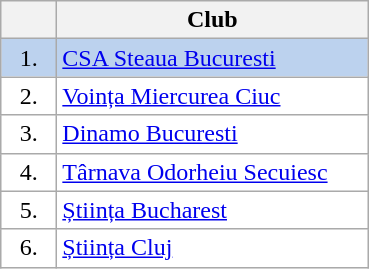<table class="wikitable">
<tr>
<th width="30"></th>
<th width="200">Club</th>
</tr>
<tr bgcolor="#BCD2EE" align="center">
<td>1.</td>
<td align="left"><a href='#'>CSA Steaua Bucuresti</a></td>
</tr>
<tr bgcolor="#FFFFFF" align="center">
<td>2.</td>
<td align="left"><a href='#'>Voința Miercurea Ciuc</a></td>
</tr>
<tr bgcolor="#FFFFFF" align="center">
<td>3.</td>
<td align="left"><a href='#'>Dinamo Bucuresti</a></td>
</tr>
<tr bgcolor="#FFFFFF" align="center">
<td>4.</td>
<td align="left"><a href='#'>Târnava Odorheiu Secuiesc</a></td>
</tr>
<tr bgcolor="#FFFFFF" align="center">
<td>5.</td>
<td align="left"><a href='#'>Știința Bucharest</a></td>
</tr>
<tr bgcolor="#FFFFFF" align="center">
<td>6.</td>
<td align="left"><a href='#'>Știința Cluj</a></td>
</tr>
</table>
